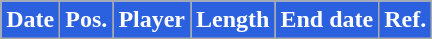<table class="wikitable plainrowheaders sortable">
<tr>
<th style="background:#2B60DE; color:#fff;">Date</th>
<th style="background:#2B60DE; color:#fff;">Pos.</th>
<th style="background:#2B60DE; color:#fff;">Player</th>
<th style="background:#2B60DE; color:#fff;">Length</th>
<th style="background:#2B60DE; color:#fff;">End date</th>
<th style="background:#2B60DE; color:#fff;">Ref.</th>
</tr>
</table>
